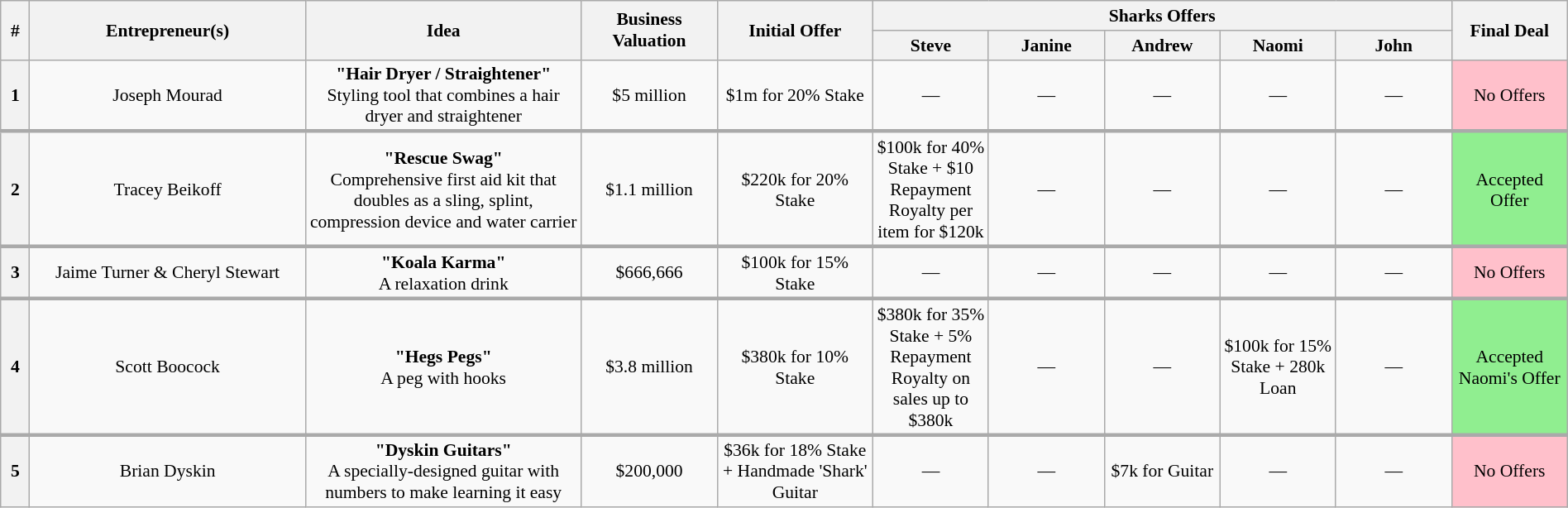<table class="wikitable plainrowheaders" style="font-size:90%; text-align:center; width: 100%; margin-left: auto; margin-right: auto;">
<tr>
<th scope="col" bgcolor="lightgrey" rowspan="2" width="15" align="center">#</th>
<th scope="col" bgcolor="lightgrey" rowspan="2" width="200" align="center">Entrepreneur(s)</th>
<th scope="col" bgcolor="lightgrey" rowspan="2" width="200" align="center">Idea</th>
<th scope="col" bgcolor="lightgrey" rowspan="2" width="95" align="center">Business Valuation</th>
<th scope="col" bgcolor="lightgrey" rowspan="2" width="110" align="center">Initial Offer</th>
<th scope="col" bgcolor="lightgrey" colspan="5">Sharks Offers</th>
<th scope="col" bgcolor="lightgrey" rowspan="2" width="80" align="center">Final Deal</th>
</tr>
<tr>
<th width="80" align="center"><strong>Steve</strong></th>
<th width="80" align="center"><strong>Janine</strong></th>
<th width="80" align="center"><strong>Andrew</strong></th>
<th width="80" align="center"><strong>Naomi</strong></th>
<th width="80" align="center"><strong>John</strong></th>
</tr>
<tr>
<th>1</th>
<td>Joseph Mourad</td>
<td><strong>"Hair Dryer / Straightener"</strong><br> Styling tool that combines a hair dryer and straightener</td>
<td>$5 million</td>
<td>$1m for 20% Stake</td>
<td>—</td>
<td>—</td>
<td>—</td>
<td>—</td>
<td>—</td>
<td bgcolor="pink">No Offers</td>
</tr>
<tr>
</tr>
<tr style="border-top:3px solid #aaa;">
<th>2</th>
<td>Tracey Beikoff</td>
<td><strong>"Rescue Swag"</strong><br> Comprehensive first aid kit that doubles as a sling, splint, compression device and water carrier</td>
<td>$1.1 million</td>
<td>$220k for 20% Stake</td>
<td>$100k for 40% Stake + $10 Repayment Royalty per item for $120k</td>
<td>—</td>
<td>—</td>
<td>—</td>
<td>—</td>
<td bgcolor="lightgreen">Accepted Offer</td>
</tr>
<tr>
</tr>
<tr style="border-top:3px solid #aaa;">
<th>3</th>
<td>Jaime Turner & Cheryl Stewart</td>
<td><strong>"Koala Karma"</strong><br> A relaxation drink</td>
<td>$666,666</td>
<td>$100k for 15% Stake</td>
<td>—</td>
<td>—</td>
<td>—</td>
<td>—</td>
<td>—</td>
<td bgcolor="pink">No Offers</td>
</tr>
<tr>
</tr>
<tr style="border-top:3px solid #aaa;">
<th>4</th>
<td>Scott Boocock</td>
<td><strong>"Hegs Pegs"</strong><br> A peg with hooks</td>
<td>$3.8 million</td>
<td>$380k for 10% Stake</td>
<td>$380k for 35% Stake + 5% Repayment Royalty on sales up to $380k</td>
<td>—</td>
<td>—</td>
<td>$100k for 15% Stake + 280k Loan</td>
<td>—</td>
<td bgcolor="lightgreen">Accepted Naomi's Offer</td>
</tr>
<tr>
</tr>
<tr style="border-top:3px solid #aaa;">
<th>5</th>
<td>Brian Dyskin</td>
<td><strong>"Dyskin Guitars"</strong><br> A specially-designed guitar with numbers to make learning it easy</td>
<td>$200,000</td>
<td>$36k for 18% Stake + Handmade 'Shark' Guitar</td>
<td>—</td>
<td>—</td>
<td>$7k for Guitar</td>
<td>—</td>
<td>—</td>
<td bgcolor="pink">No Offers</td>
</tr>
</table>
